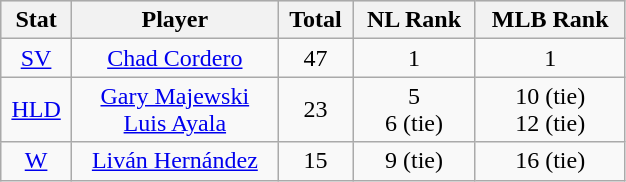<table class="wikitable" style="width:33%;">
<tr style="text-align:center; background:#ddd;">
<th>Stat</th>
<th>Player</th>
<th>Total</th>
<th>NL Rank</th>
<th>MLB Rank</th>
</tr>
<tr align=center>
<td><a href='#'>SV</a></td>
<td><a href='#'>Chad Cordero</a></td>
<td>47</td>
<td>1</td>
<td>1</td>
</tr>
<tr align=center>
<td><a href='#'>HLD</a></td>
<td><a href='#'>Gary Majewski</a><br><a href='#'>Luis Ayala</a></td>
<td>23<br></td>
<td>5<br>6 (tie)</td>
<td>10 (tie)<br>12 (tie)</td>
</tr>
<tr align=center>
<td><a href='#'>W</a></td>
<td><a href='#'>Liván Hernández</a></td>
<td>15</td>
<td>9 (tie)</td>
<td>16 (tie)</td>
</tr>
</table>
